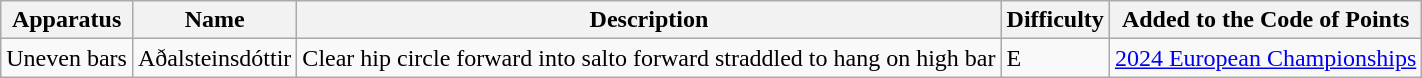<table class="wikitable">
<tr>
<th>Apparatus</th>
<th>Name</th>
<th>Description</th>
<th>Difficulty</th>
<th>Added to the Code of Points</th>
</tr>
<tr>
<td>Uneven bars</td>
<td>Aðalsteinsdóttir</td>
<td>Clear hip circle forward into salto forward straddled to hang on high bar</td>
<td>E</td>
<td><a href='#'>2024 European Championships</a></td>
</tr>
</table>
